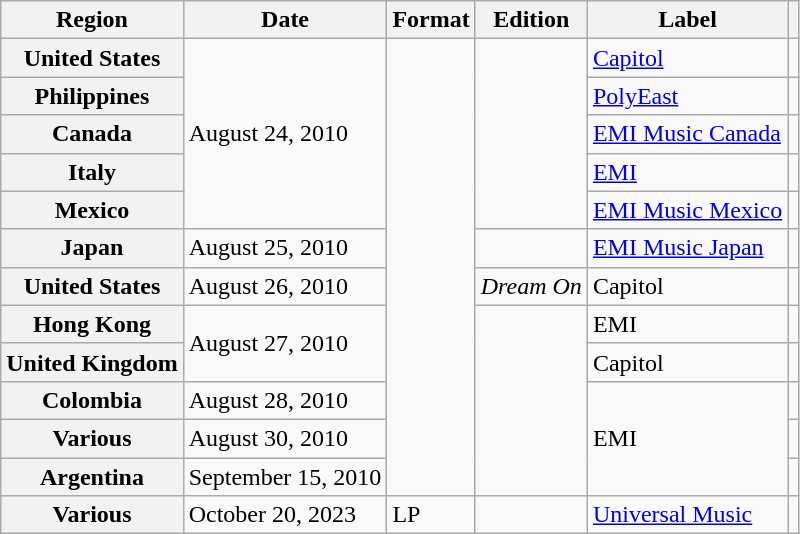<table class="wikitable plainrowheaders">
<tr>
<th scope="col">Region</th>
<th scope="col">Date</th>
<th scope="col">Format</th>
<th scope="col">Edition</th>
<th scope="col">Label</th>
<th scope="col"></th>
</tr>
<tr>
<th scope="row">United States</th>
<td rowspan="5">August 24, 2010</td>
<td rowspan="12"></td>
<td rowspan="5"></td>
<td><a href='#'>Capitol</a></td>
<td></td>
</tr>
<tr>
<th scope="row">Philippines</th>
<td><a href='#'>PolyEast</a></td>
<td></td>
</tr>
<tr>
<th scope="row">Canada</th>
<td><a href='#'>EMI Music Canada</a></td>
<td></td>
</tr>
<tr>
<th scope="row">Italy</th>
<td><a href='#'>EMI</a></td>
<td></td>
</tr>
<tr>
<th scope="row">Mexico</th>
<td><a href='#'>EMI Music Mexico</a></td>
<td></td>
</tr>
<tr>
<th scope="row">Japan</th>
<td>August 25, 2010</td>
<td></td>
<td><a href='#'>EMI Music Japan</a></td>
<td></td>
</tr>
<tr>
<th scope="row">United States</th>
<td>August 26, 2010</td>
<td><em>Dream On</em></td>
<td>Capitol</td>
<td></td>
</tr>
<tr>
<th scope="row">Hong Kong</th>
<td rowspan="2">August 27, 2010</td>
<td rowspan="5"></td>
<td>EMI</td>
<td></td>
</tr>
<tr>
<th scope="row">United Kingdom</th>
<td>Capitol</td>
<td></td>
</tr>
<tr>
<th scope="row">Colombia</th>
<td>August 28, 2010</td>
<td rowspan="3">EMI</td>
<td></td>
</tr>
<tr>
<th scope="row">Various</th>
<td>August 30, 2010</td>
<td></td>
</tr>
<tr>
<th scope="row">Argentina</th>
<td>September 15, 2010</td>
<td></td>
</tr>
<tr>
<th scope="row">Various</th>
<td>October 20, 2023</td>
<td>LP</td>
<td></td>
<td><a href='#'>Universal Music</a></td>
<td></td>
</tr>
</table>
